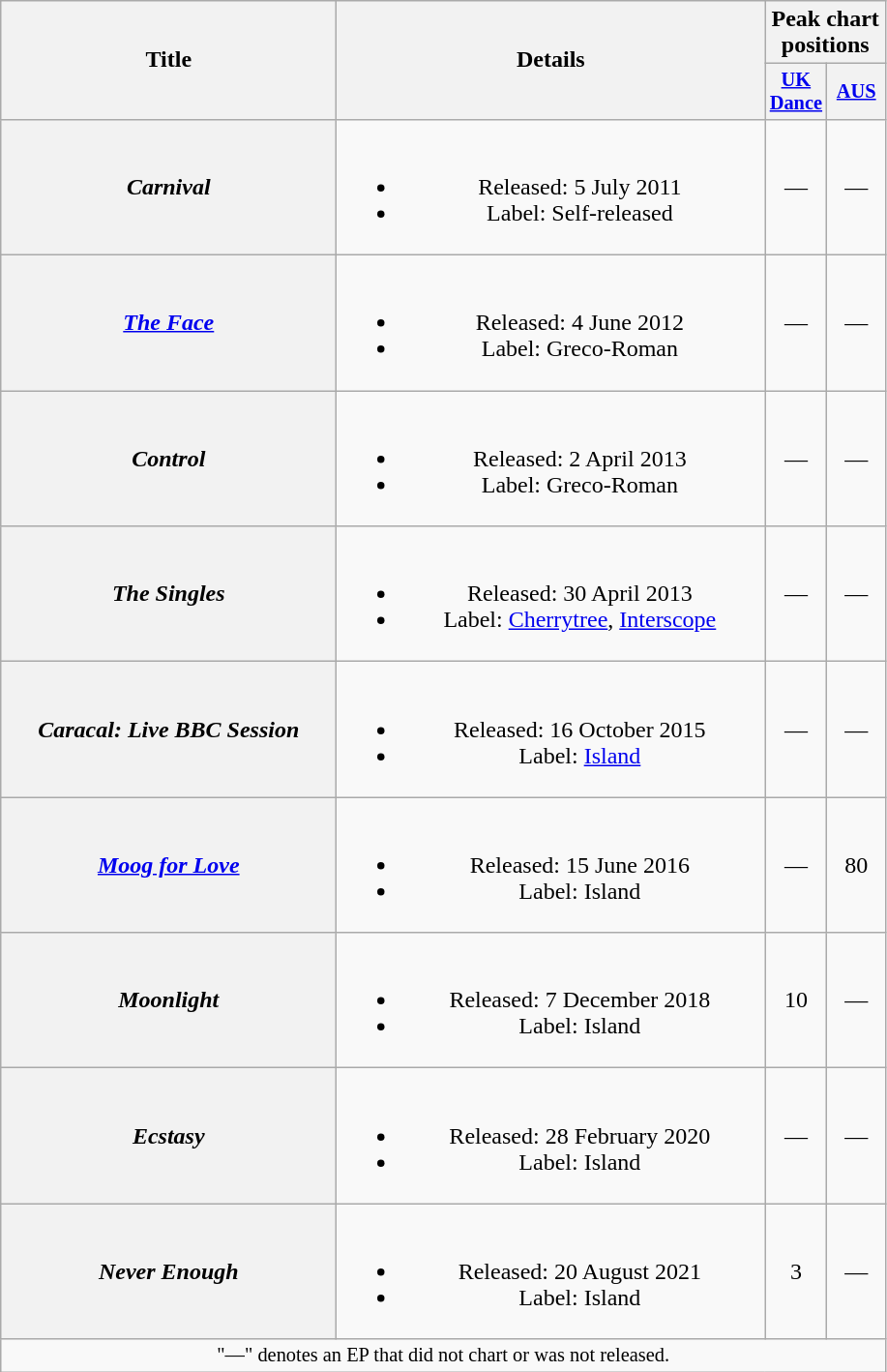<table class="wikitable plainrowheaders" style="text-align:center;">
<tr>
<th scope="col" rowspan="2" style="width:14em;">Title</th>
<th scope="col" rowspan="2" style="width:18em;">Details</th>
<th scope="col" colspan="2">Peak chart positions</th>
</tr>
<tr>
<th scope="col" style="width:2.5em;font-size:85%;"><a href='#'>UK<br>Dance</a><br></th>
<th scope="col" style="width:2.5em;font-size:85%;"><a href='#'>AUS</a><br></th>
</tr>
<tr>
<th scope="row"><em>Carnival</em></th>
<td><br><ul><li>Released: 5 July 2011</li><li>Label: Self-released</li></ul></td>
<td>—</td>
<td>—</td>
</tr>
<tr>
<th scope="row"><em><a href='#'>The Face</a></em></th>
<td><br><ul><li>Released: 4 June 2012</li><li>Label: Greco-Roman</li></ul></td>
<td>—</td>
<td>—</td>
</tr>
<tr>
<th scope="row"><em>Control</em></th>
<td><br><ul><li>Released: 2 April 2013</li><li>Label: Greco-Roman</li></ul></td>
<td>—</td>
<td>—</td>
</tr>
<tr>
<th scope="row"><em>The Singles</em></th>
<td><br><ul><li>Released: 30 April 2013</li><li>Label: <a href='#'>Cherrytree</a>, <a href='#'>Interscope</a></li></ul></td>
<td>—</td>
<td>—</td>
</tr>
<tr>
<th scope="row"><em>Caracal: Live BBC Session</em></th>
<td><br><ul><li>Released: 16 October 2015</li><li>Label: <a href='#'>Island</a></li></ul></td>
<td>—</td>
<td>—</td>
</tr>
<tr>
<th scope="row"><em><a href='#'>Moog for Love</a></em></th>
<td><br><ul><li>Released: 15 June 2016</li><li>Label: Island</li></ul></td>
<td>—</td>
<td>80</td>
</tr>
<tr>
<th scope="row"><em>Moonlight</em></th>
<td><br><ul><li>Released: 7 December 2018</li><li>Label: Island</li></ul></td>
<td>10</td>
<td>—</td>
</tr>
<tr>
<th scope="row"><em>Ecstasy</em></th>
<td><br><ul><li>Released: 28 February 2020</li><li>Label: Island</li></ul></td>
<td>—</td>
<td>—</td>
</tr>
<tr>
<th scope="row"><em>Never Enough</em></th>
<td><br><ul><li>Released: 20 August 2021</li><li>Label: Island</li></ul></td>
<td>3</td>
<td>—</td>
</tr>
<tr>
<td colspan="4" style="font-size:85%">"—" denotes an EP that did not chart or was not released.</td>
</tr>
</table>
